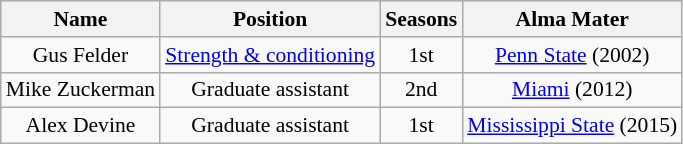<table class="wikitable" border="1" style="font-size:90%;">
<tr>
<th>Name</th>
<th>Position</th>
<th>Seasons</th>
<th>Alma Mater</th>
</tr>
<tr style="text-align:center;">
<td>Gus Felder</td>
<td><a href='#'>Strength & conditioning</a></td>
<td>1st</td>
<td><a href='#'>Penn State</a> (2002)</td>
</tr>
<tr style="text-align:center;">
<td>Mike Zuckerman</td>
<td>Graduate assistant</td>
<td>2nd</td>
<td><a href='#'>Miami</a> (2012)</td>
</tr>
<tr style="text-align:center;">
<td>Alex Devine</td>
<td>Graduate assistant</td>
<td>1st</td>
<td><a href='#'>Mississippi State</a> (2015)</td>
</tr>
</table>
